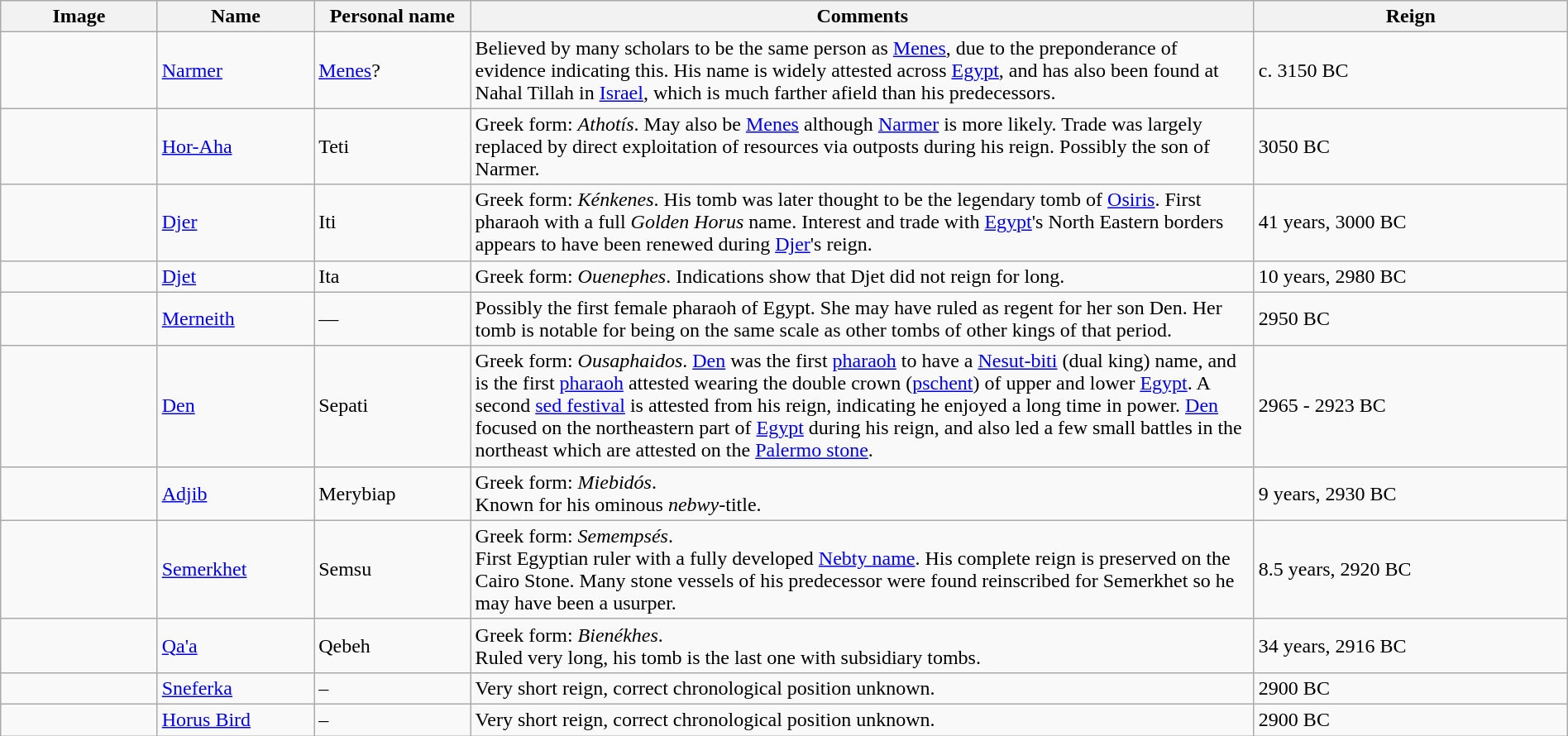<table class="wikitable" width="100%">
<tr>
<th width="10%">Image</th>
<th width="10%">Name</th>
<th width="10%">Personal name</th>
<th width="50%">Comments</th>
<th width="20%">Reign</th>
</tr>
<tr>
<td></td>
<td><a href='#'>Narmer</a></td>
<td><a href='#'>Menes</a>?</td>
<td>Believed by many scholars to be the same person as <a href='#'>Menes</a>, due to the preponderance of evidence indicating this. His name is widely attested across <a href='#'>Egypt</a>, and has also been found at Nahal Tillah in <a href='#'>Israel</a>, which is much farther afield than his predecessors.</td>
<td>c. 3150 BC</td>
</tr>
<tr>
<td></td>
<td><a href='#'>Hor-Aha</a></td>
<td>Teti</td>
<td>Greek form: <em>Athotís</em>. May also be <a href='#'>Menes</a> although <a href='#'>Narmer</a> is more likely. Trade was largely replaced by direct exploitation of resources via outposts during his reign. Possibly the son of Narmer.</td>
<td> 3050 BC</td>
</tr>
<tr>
<td></td>
<td><a href='#'>Djer</a></td>
<td>Iti</td>
<td>Greek form: <em>Kénkenes</em>. His tomb was later thought to be the legendary tomb of <a href='#'>Osiris</a>. First pharaoh with a full <em>Golden Horus</em> name. Interest and trade with <a href='#'>Egypt</a>'s North Eastern borders appears to have been renewed during <a href='#'>Djer</a>'s reign.</td>
<td>41 years,  3000 BC</td>
</tr>
<tr>
<td></td>
<td><a href='#'>Djet</a></td>
<td>Ita</td>
<td>Greek form: <em>Ouenephes</em>. Indications show that Djet did not reign for long.</td>
<td>10 years,  2980 BC</td>
</tr>
<tr>
<td></td>
<td><a href='#'>Merneith</a></td>
<td>—</td>
<td>Possibly the first female pharaoh of Egypt. She may have ruled as regent for her son Den. Her tomb is notable for being on the same scale as other tombs of other kings of that period.</td>
<td> 2950 BC</td>
</tr>
<tr>
<td></td>
<td><a href='#'>Den</a></td>
<td>Sepati</td>
<td>Greek form: <em>Ousaphaidos</em>. <a href='#'>Den</a> was the first <a href='#'>pharaoh</a> to have a <a href='#'>Nesut-biti</a> (dual king) name, and is the first <a href='#'>pharaoh</a> attested wearing the double crown (<a href='#'>pschent</a>) of upper and lower <a href='#'>Egypt</a>. A second <a href='#'>sed festival</a> is attested from his reign, indicating he enjoyed a long time in power. <a href='#'>Den</a> focused on the northeastern part of <a href='#'>Egypt</a> during his reign, and also led a few small battles in the northeast which are attested on the <a href='#'>Palermo stone</a>.</td>
<td> 2965 -  2923 BC</td>
</tr>
<tr>
<td></td>
<td><a href='#'>Adjib</a></td>
<td>Merybiap</td>
<td>Greek form: <em>Miebidós</em>.<br>Known for his ominous <em>nebwy</em>-title.</td>
<td>9 years,  2930 BC</td>
</tr>
<tr>
<td></td>
<td><a href='#'>Semerkhet</a></td>
<td>Semsu</td>
<td>Greek form: <em>Semempsés</em>.<br>First Egyptian ruler with a fully developed <a href='#'>Nebty name</a>. His complete reign is preserved on the Cairo Stone. Many stone vessels of his predecessor were found reinscribed for Semerkhet so he may have been a usurper.</td>
<td>8.5 years,  2920 BC</td>
</tr>
<tr>
<td></td>
<td><a href='#'>Qa'a</a></td>
<td>Qebeh</td>
<td>Greek form: <em>Bienékhes</em>.<br>Ruled very long, his tomb is the last one with subsidiary tombs.</td>
<td>34 years,  2916 BC</td>
</tr>
<tr>
<td></td>
<td><a href='#'>Sneferka</a></td>
<td>–</td>
<td>Very short reign, correct chronological position unknown.</td>
<td> 2900 BC</td>
</tr>
<tr>
<td></td>
<td><a href='#'>Horus Bird</a></td>
<td>–</td>
<td>Very short reign, correct chronological position unknown.</td>
<td> 2900 BC</td>
</tr>
</table>
